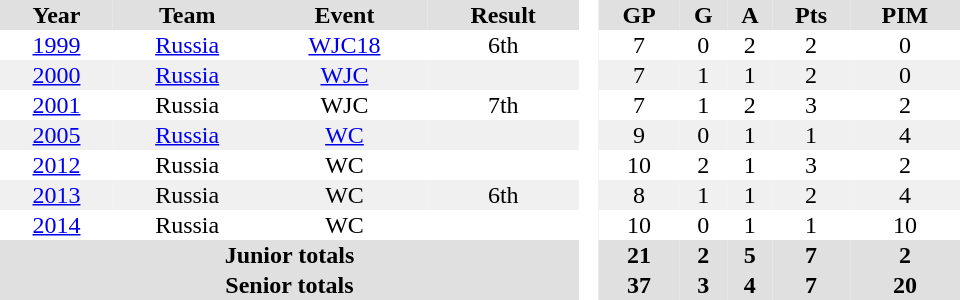<table border="0" cellpadding="1" cellspacing="0" style="text-align:center; width:40em">
<tr ALIGN="center" bgcolor="#e0e0e0">
<th>Year</th>
<th>Team</th>
<th>Event</th>
<th>Result</th>
<th rowspan="99" bgcolor="#ffffff"> </th>
<th>GP</th>
<th>G</th>
<th>A</th>
<th>Pts</th>
<th>PIM</th>
</tr>
<tr>
<td><a href='#'>1999</a></td>
<td><a href='#'>Russia</a></td>
<td><a href='#'>WJC18</a></td>
<td>6th</td>
<td>7</td>
<td>0</td>
<td>2</td>
<td>2</td>
<td>0</td>
</tr>
<tr bgcolor="#f0f0f0">
<td><a href='#'>2000</a></td>
<td><a href='#'>Russia</a></td>
<td><a href='#'>WJC</a></td>
<td></td>
<td>7</td>
<td>1</td>
<td>1</td>
<td>2</td>
<td>0</td>
</tr>
<tr>
<td><a href='#'>2001</a></td>
<td>Russia</td>
<td>WJC</td>
<td>7th</td>
<td>7</td>
<td>1</td>
<td>2</td>
<td>3</td>
<td>2</td>
</tr>
<tr bgcolor="#f0f0f0">
<td><a href='#'>2005</a></td>
<td><a href='#'>Russia</a></td>
<td><a href='#'>WC</a></td>
<td></td>
<td>9</td>
<td>0</td>
<td>1</td>
<td>1</td>
<td>4</td>
</tr>
<tr>
<td><a href='#'>2012</a></td>
<td>Russia</td>
<td>WC</td>
<td></td>
<td>10</td>
<td>2</td>
<td>1</td>
<td>3</td>
<td>2</td>
</tr>
<tr bgcolor="#f0f0f0">
<td><a href='#'>2013</a></td>
<td>Russia</td>
<td>WC</td>
<td>6th</td>
<td>8</td>
<td>1</td>
<td>1</td>
<td>2</td>
<td>4</td>
</tr>
<tr>
<td><a href='#'>2014</a></td>
<td>Russia</td>
<td>WC</td>
<td></td>
<td>10</td>
<td>0</td>
<td>1</td>
<td>1</td>
<td>10</td>
</tr>
<tr bgcolor="#e0e0e0">
<th colspan="4">Junior totals</th>
<th>21</th>
<th>2</th>
<th>5</th>
<th>7</th>
<th>2</th>
</tr>
<tr bgcolor="#e0e0e0">
<th colspan="4">Senior totals</th>
<th>37</th>
<th>3</th>
<th>4</th>
<th>7</th>
<th>20</th>
</tr>
</table>
